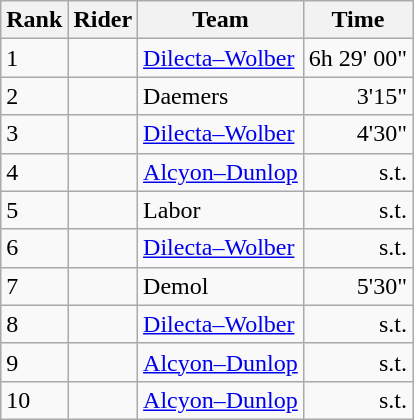<table class="wikitable">
<tr>
<th scope="col">Rank</th>
<th scope="col">Rider</th>
<th scope="col">Team</th>
<th scope="col">Time</th>
</tr>
<tr>
<td>1</td>
<td></td>
<td><a href='#'>Dilecta–Wolber</a></td>
<td>6h 29' 00"</td>
</tr>
<tr>
<td>2</td>
<td></td>
<td>Daemers</td>
<td align=right>3'15"</td>
</tr>
<tr>
<td>3</td>
<td></td>
<td><a href='#'>Dilecta–Wolber</a></td>
<td align=right>4'30"</td>
</tr>
<tr>
<td>4</td>
<td></td>
<td><a href='#'>Alcyon–Dunlop</a></td>
<td align=right>s.t.</td>
</tr>
<tr>
<td>5</td>
<td></td>
<td>Labor</td>
<td align=right>s.t.</td>
</tr>
<tr>
<td>6</td>
<td></td>
<td><a href='#'>Dilecta–Wolber</a></td>
<td align=right>s.t.</td>
</tr>
<tr>
<td>7</td>
<td></td>
<td>Demol</td>
<td align=right>5'30"</td>
</tr>
<tr>
<td>8</td>
<td></td>
<td><a href='#'>Dilecta–Wolber</a></td>
<td align=right>s.t.</td>
</tr>
<tr>
<td>9</td>
<td></td>
<td><a href='#'>Alcyon–Dunlop</a></td>
<td align=right>s.t.</td>
</tr>
<tr>
<td>10</td>
<td></td>
<td><a href='#'>Alcyon–Dunlop</a></td>
<td align=right>s.t.</td>
</tr>
</table>
